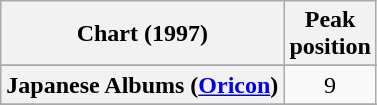<table class="wikitable sortable plainrowheaders">
<tr>
<th>Chart (1997)</th>
<th>Peak<br>position</th>
</tr>
<tr>
</tr>
<tr>
</tr>
<tr>
<th scope="row">Japanese Albums (<a href='#'>Oricon</a>)</th>
<td align="center">9</td>
</tr>
<tr>
</tr>
<tr>
</tr>
<tr>
</tr>
<tr>
</tr>
</table>
